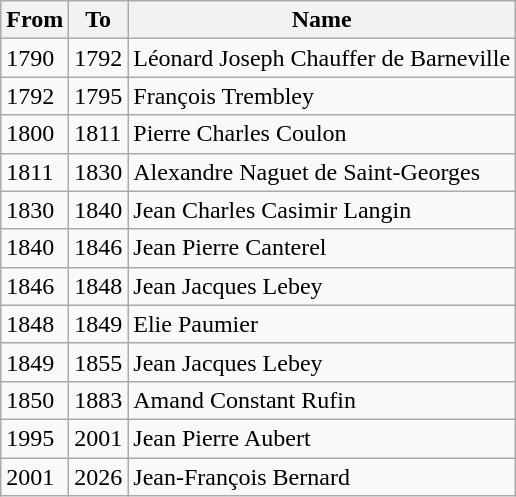<table class="wikitable">
<tr>
<th>From</th>
<th>To</th>
<th>Name</th>
</tr>
<tr>
<td>1790</td>
<td>1792</td>
<td>Léonard Joseph Chauffer de Barneville</td>
</tr>
<tr>
<td>1792</td>
<td>1795</td>
<td>François Trembley</td>
</tr>
<tr>
<td>1800</td>
<td>1811</td>
<td>Pierre Charles Coulon</td>
</tr>
<tr>
<td>1811</td>
<td>1830</td>
<td>Alexandre Naguet de Saint-Georges</td>
</tr>
<tr>
<td>1830</td>
<td>1840</td>
<td>Jean Charles Casimir Langin</td>
</tr>
<tr>
<td>1840</td>
<td>1846</td>
<td>Jean Pierre Canterel</td>
</tr>
<tr>
<td>1846</td>
<td>1848</td>
<td>Jean Jacques Lebey</td>
</tr>
<tr>
<td>1848</td>
<td>1849</td>
<td>Elie Paumier</td>
</tr>
<tr>
<td>1849</td>
<td>1855</td>
<td>Jean Jacques Lebey</td>
</tr>
<tr>
<td>1850</td>
<td>1883</td>
<td>Amand Constant Rufin</td>
</tr>
<tr>
<td>1995</td>
<td>2001</td>
<td>Jean Pierre Aubert</td>
</tr>
<tr>
<td>2001</td>
<td>2026</td>
<td>Jean-François Bernard</td>
</tr>
</table>
